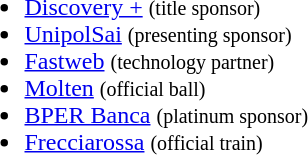<table>
<tr style="vertical-align: top;">
<td><br><ul><li><a href='#'>Discovery +</a> <small>(title sponsor)</small></li><li><a href='#'>UnipolSai</a> <small>(presenting sponsor)</small></li><li><a href='#'>Fastweb</a> <small>(technology partner)</small></li><li><a href='#'>Molten</a> <small>(official ball)</small></li><li><a href='#'>BPER Banca</a> <small>(platinum sponsor)</small></li><li><a href='#'>Frecciarossa</a> <small>(official train)</small></li></ul></td>
<td></td>
</tr>
</table>
